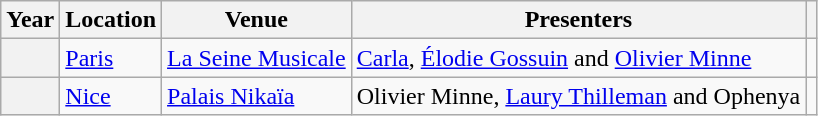<table class="wikitable plainrowheaders">
<tr>
<th>Year</th>
<th>Location</th>
<th>Venue</th>
<th>Presenters</th>
<th></th>
</tr>
<tr>
<th scope="row"></th>
<td><a href='#'>Paris</a></td>
<td><a href='#'>La Seine Musicale</a></td>
<td><a href='#'>Carla</a>, <a href='#'>Élodie Gossuin</a> and <a href='#'>Olivier Minne</a></td>
<td></td>
</tr>
<tr>
<th scope="row"></th>
<td><a href='#'>Nice</a></td>
<td><a href='#'>Palais Nikaïa</a></td>
<td>Olivier Minne, <a href='#'>Laury Thilleman</a> and Ophenya</td>
<td></td>
</tr>
</table>
